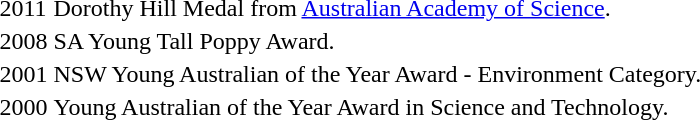<table ->
<tr>
<td>2011</td>
<td>Dorothy Hill Medal from <a href='#'>Australian Academy of Science</a>.</td>
</tr>
<tr>
<td>2008</td>
<td>SA Young Tall Poppy Award.</td>
</tr>
<tr>
<td>2001</td>
<td>NSW Young Australian of the Year Award - Environment Category.</td>
</tr>
<tr>
<td>2000</td>
<td>Young Australian of the Year Award in Science and Technology.</td>
</tr>
<tr>
</tr>
</table>
